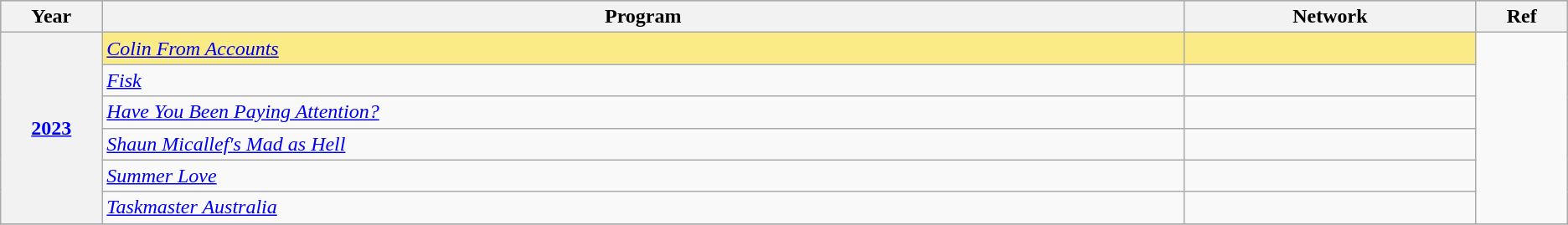<table class="wikitable sortable">
<tr style="background:#bebebe;">
<th scope="col" style="width:1%;">Year</th>
<th scope="col" style="width:16%;">Program</th>
<th scope="col" style="width:4%;">Network</th>
<th scope="col" style="width:1%;" class="unsortable">Ref</th>
</tr>
<tr>
<th scope="row" rowspan="6" style="text-align:center"><a href='#'>2023</a></th>
<td style="background:#FAEB86"><em><a href='#'>Colin From Accounts</a></em></td>
<td style="background:#FAEB86"></td>
<td rowspan="6"></td>
</tr>
<tr>
<td><em><a href='#'>Fisk</a></em></td>
<td></td>
</tr>
<tr>
<td><em><a href='#'>Have You Been Paying Attention?</a></em></td>
<td></td>
</tr>
<tr>
<td><em><a href='#'>Shaun Micallef's Mad as Hell</a></em></td>
<td></td>
</tr>
<tr>
<td><em><a href='#'>Summer Love</a></em></td>
<td></td>
</tr>
<tr>
<td><em><a href='#'>Taskmaster Australia</a></em></td>
<td></td>
</tr>
<tr>
</tr>
</table>
